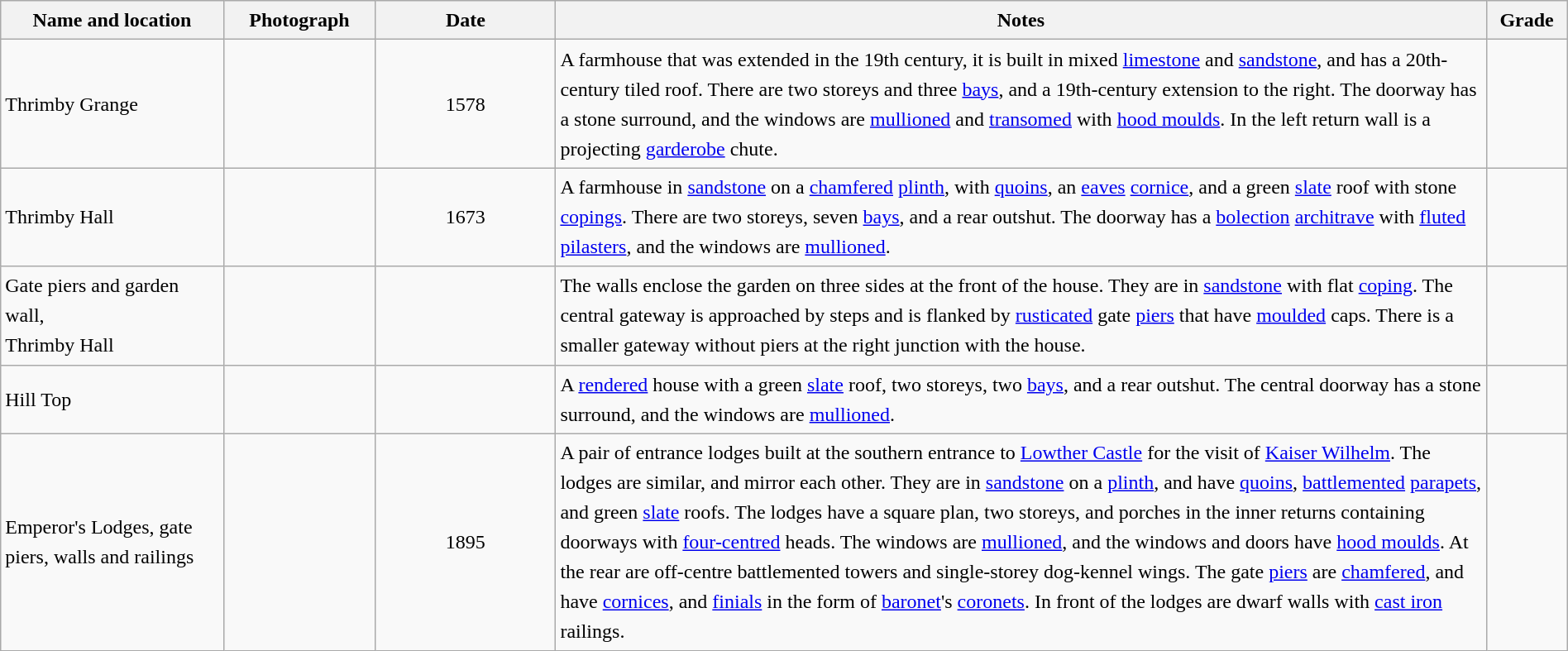<table class="wikitable sortable plainrowheaders" style="width:100%; border:0; text-align:left; line-height:150%;">
<tr>
<th scope="col"  style="width:150px">Name and location</th>
<th scope="col"  style="width:100px" class="unsortable">Photograph</th>
<th scope="col"  style="width:120px">Date</th>
<th scope="col"  style="width:650px" class="unsortable">Notes</th>
<th scope="col"  style="width:50px">Grade</th>
</tr>
<tr>
<td>Thrimby Grange<br><small></small></td>
<td></td>
<td align="center">1578</td>
<td>A farmhouse that was extended in the 19th century, it is built in mixed <a href='#'>limestone</a> and <a href='#'>sandstone</a>, and has a 20th-century tiled roof.  There are two storeys and three <a href='#'>bays</a>, and a 19th-century extension to the right.  The doorway has a stone surround, and the windows are <a href='#'>mullioned</a> and <a href='#'>transomed</a> with <a href='#'>hood moulds</a>.  In the left return wall is a projecting <a href='#'>garderobe</a> chute.</td>
<td align="center" ></td>
</tr>
<tr>
<td>Thrimby Hall<br><small></small></td>
<td></td>
<td align="center">1673</td>
<td>A farmhouse in <a href='#'>sandstone</a> on a <a href='#'>chamfered</a> <a href='#'>plinth</a>, with <a href='#'>quoins</a>, an <a href='#'>eaves</a> <a href='#'>cornice</a>, and a green <a href='#'>slate</a> roof with stone <a href='#'>copings</a>.  There are two storeys, seven <a href='#'>bays</a>, and a rear outshut.  The doorway has a <a href='#'>bolection</a> <a href='#'>architrave</a> with <a href='#'>fluted</a> <a href='#'>pilasters</a>, and the windows are <a href='#'>mullioned</a>.</td>
<td align="center" ></td>
</tr>
<tr>
<td>Gate piers and garden wall,<br>Thrimby Hall<br><small></small></td>
<td></td>
<td align="center"></td>
<td>The walls enclose the garden on three sides at the front of the house.  They are in <a href='#'>sandstone</a> with flat <a href='#'>coping</a>.  The central gateway is approached by steps and is flanked by <a href='#'>rusticated</a> gate <a href='#'>piers</a> that have <a href='#'>moulded</a> caps.  There is a smaller gateway without piers at the right junction with the house.</td>
<td align="center" ></td>
</tr>
<tr>
<td>Hill Top<br><small></small></td>
<td></td>
<td align="center"></td>
<td>A <a href='#'>rendered</a> house with a green <a href='#'>slate</a> roof, two storeys, two <a href='#'>bays</a>, and a rear outshut.  The central doorway has a stone surround, and the windows are <a href='#'>mullioned</a>.</td>
<td align="center" ></td>
</tr>
<tr>
<td>Emperor's Lodges, gate piers, walls and railings<br><small></small></td>
<td></td>
<td align="center">1895</td>
<td>A pair of entrance lodges built at the southern entrance to <a href='#'>Lowther Castle</a> for the visit of <a href='#'>Kaiser Wilhelm</a>.  The lodges are similar, and mirror each other.  They are in <a href='#'>sandstone</a> on a <a href='#'>plinth</a>, and have <a href='#'>quoins</a>, <a href='#'>battlemented</a> <a href='#'>parapets</a>, and green <a href='#'>slate</a> roofs.  The lodges have a square plan, two storeys, and porches in the inner returns containing doorways with <a href='#'>four-centred</a> heads.  The windows are <a href='#'>mullioned</a>, and the windows and doors have <a href='#'>hood moulds</a>.  At the rear are off-centre battlemented towers and single-storey dog-kennel wings.  The gate <a href='#'>piers</a> are <a href='#'>chamfered</a>, and have <a href='#'>cornices</a>, and <a href='#'>finials</a> in the form of <a href='#'>baronet</a>'s <a href='#'>coronets</a>.  In front of the lodges are dwarf walls with <a href='#'>cast iron</a> railings.</td>
<td align="center" ></td>
</tr>
<tr>
</tr>
</table>
